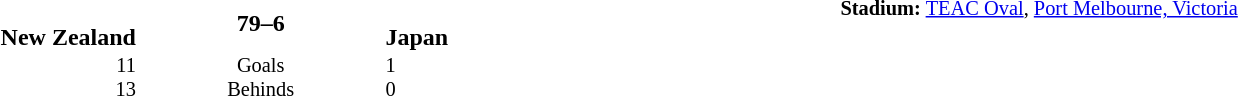<table style="width: 100%; background: transparent;" cellspacing="0">
<tr>
<td align=center valign=top rowspan=3 width=15%></td>
</tr>
<tr>
<td width=24% align=right><br><strong>New Zealand</strong></td>
<td align=center width=13%><strong>79–6</strong></td>
<td width=24%><br><strong>Japan</strong></td>
<td style=font-size:85% rowspan=2 valign=top><strong>Stadium:</strong> <a href='#'>TEAC Oval</a>, <a href='#'>Port Melbourne, Victoria</a></td>
</tr>
<tr style=font-size:85%>
<td align=right valign=top>11<br> 13</td>
<td align=center valign=top>Goals <br>Behinds</td>
<td valign=top>1<br> 0</td>
</tr>
</table>
